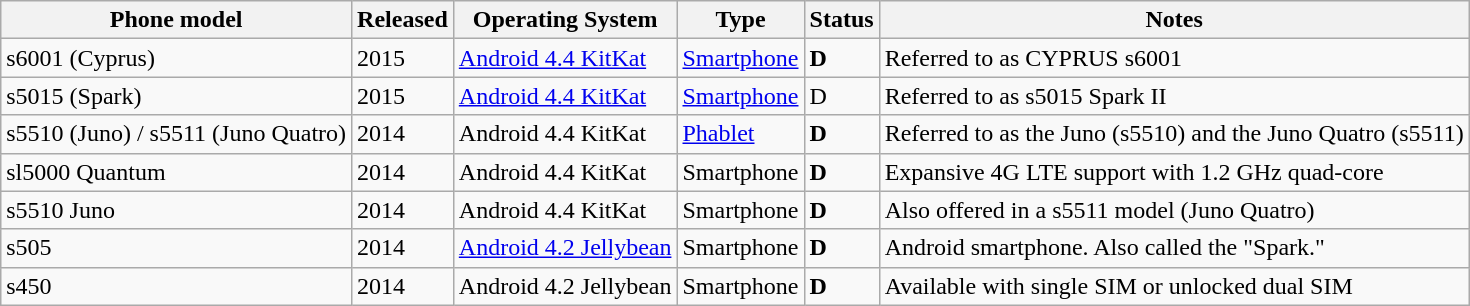<table class="wikitable sortable">
<tr>
<th>Phone model</th>
<th>Released</th>
<th>Operating System</th>
<th>Type</th>
<th>Status</th>
<th>Notes</th>
</tr>
<tr>
<td>s6001 (Cyprus)</td>
<td>2015</td>
<td><a href='#'>Android 4.4 KitKat</a></td>
<td><a href='#'>Smartphone</a></td>
<td><strong>D</strong></td>
<td>Referred to as CYPRUS s6001 </td>
</tr>
<tr>
<td>s5015 (Spark)</td>
<td>2015</td>
<td><a href='#'>Android 4.4 KitKat</a></td>
<td><a href='#'>Smartphone</a></td>
<td>D</td>
<td>Referred to as s5015 Spark II</td>
</tr>
<tr>
<td>s5510 (Juno) / s5511 (Juno Quatro)</td>
<td>2014</td>
<td>Android 4.4 KitKat</td>
<td><a href='#'>Phablet</a></td>
<td><strong>D</strong></td>
<td>Referred to as the Juno (s5510) and the Juno Quatro (s5511)</td>
</tr>
<tr>
<td>sl5000 Quantum</td>
<td>2014</td>
<td>Android 4.4 KitKat</td>
<td>Smartphone</td>
<td><strong>D</strong></td>
<td>Expansive 4G LTE support with 1.2 GHz quad-core</td>
</tr>
<tr>
<td>s5510 Juno</td>
<td>2014</td>
<td>Android 4.4 KitKat</td>
<td>Smartphone</td>
<td><strong>D</strong></td>
<td>Also offered in a s5511 model (Juno Quatro)</td>
</tr>
<tr>
<td>s505</td>
<td>2014</td>
<td><a href='#'>Android 4.2 Jellybean</a></td>
<td>Smartphone</td>
<td><strong>D</strong></td>
<td>Android smartphone. Also called the "Spark."</td>
</tr>
<tr>
<td>s450</td>
<td>2014</td>
<td>Android 4.2 Jellybean</td>
<td>Smartphone</td>
<td><strong>D</strong></td>
<td>Available with single SIM or unlocked dual SIM</td>
</tr>
</table>
